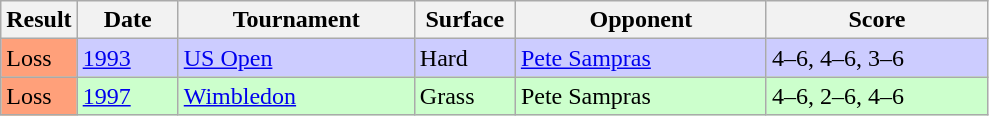<table class="sortable wikitable">
<tr>
<th style="width:40px">Result</th>
<th style="width:60px">Date</th>
<th style="width:150px">Tournament</th>
<th style="width:60px">Surface</th>
<th style="width:160px">Opponent</th>
<th style="width:140px" class="unsortable">Score</th>
</tr>
<tr style="background:#ccccff;">
<td style="background:#ffa07a;">Loss</td>
<td><a href='#'>1993</a></td>
<td><a href='#'>US Open</a></td>
<td>Hard</td>
<td> <a href='#'>Pete Sampras</a></td>
<td>4–6, 4–6, 3–6</td>
</tr>
<tr style="background:#ccffcc;">
<td style="background:#ffa07a;">Loss</td>
<td><a href='#'>1997</a></td>
<td><a href='#'>Wimbledon</a></td>
<td>Grass</td>
<td> Pete Sampras</td>
<td>4–6, 2–6, 4–6</td>
</tr>
</table>
